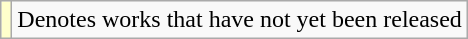<table class="wikitable">
<tr>
<td style="background:#FFFFCC;"></td>
<td>Denotes works that have not yet been released</td>
</tr>
</table>
